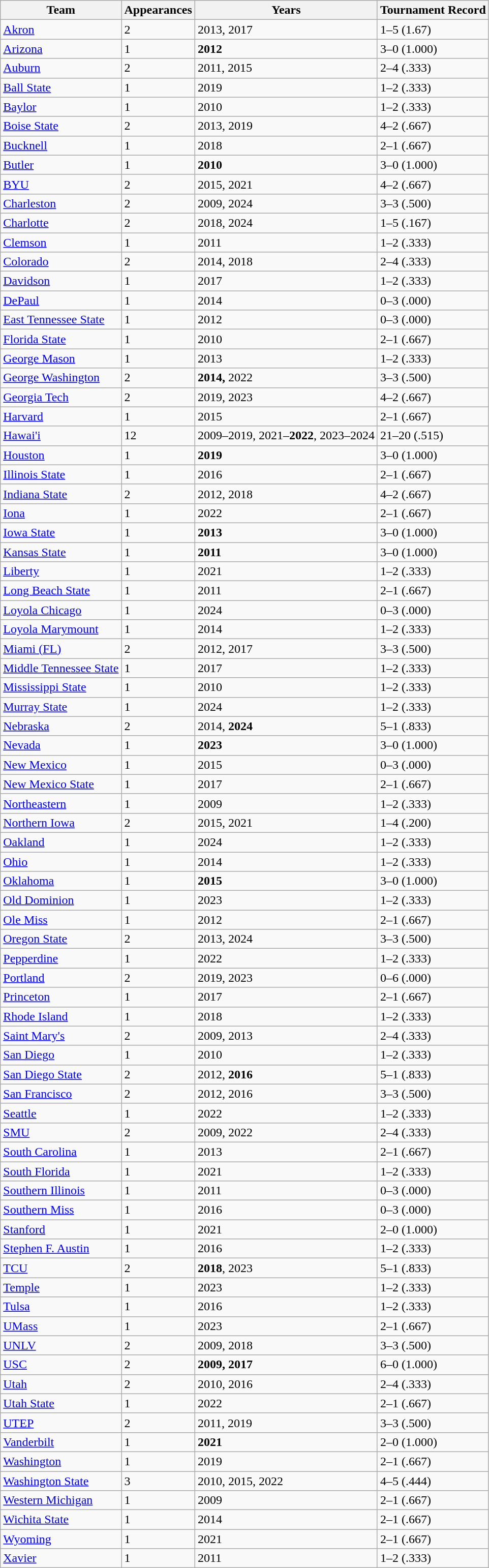<table class="wikitable sortable">
<tr>
<th>Team</th>
<th>Appearances</th>
<th>Years</th>
<th>Tournament Record</th>
</tr>
<tr>
<td><a href='#'>Akron</a></td>
<td>2</td>
<td>2013, 2017</td>
<td>1–5 (1.67)</td>
</tr>
<tr>
<td><a href='#'>Arizona</a></td>
<td>1</td>
<td><strong>2012</strong></td>
<td>3–0 (1.000)</td>
</tr>
<tr>
<td><a href='#'>Auburn</a></td>
<td>2</td>
<td>2011, 2015</td>
<td>2–4 (.333)</td>
</tr>
<tr>
<td><a href='#'>Ball State</a></td>
<td>1</td>
<td>2019</td>
<td>1–2 (.333)</td>
</tr>
<tr>
<td><a href='#'>Baylor</a></td>
<td>1</td>
<td>2010</td>
<td>1–2 (.333)</td>
</tr>
<tr>
<td><a href='#'>Boise State</a></td>
<td>2</td>
<td>2013, 2019</td>
<td>4–2 (.667)</td>
</tr>
<tr>
<td><a href='#'>Bucknell</a></td>
<td>1</td>
<td>2018</td>
<td>2–1 (.667)</td>
</tr>
<tr>
<td><a href='#'>Butler</a></td>
<td>1</td>
<td><strong>2010</strong></td>
<td>3–0 (1.000)</td>
</tr>
<tr>
<td><a href='#'>BYU</a></td>
<td>2</td>
<td>2015, 2021</td>
<td>4–2 (.667)</td>
</tr>
<tr>
<td><a href='#'>Charleston</a></td>
<td>2</td>
<td>2009, 2024</td>
<td>3–3 (.500)</td>
</tr>
<tr>
<td><a href='#'>Charlotte</a></td>
<td>2</td>
<td>2018, 2024</td>
<td>1–5 (.167)</td>
</tr>
<tr>
<td><a href='#'>Clemson</a></td>
<td>1</td>
<td>2011</td>
<td>1–2 (.333)</td>
</tr>
<tr>
<td><a href='#'>Colorado</a></td>
<td>2</td>
<td>2014, 2018</td>
<td>2–4 (.333)</td>
</tr>
<tr>
<td><a href='#'>Davidson</a></td>
<td>1</td>
<td>2017</td>
<td>1–2 (.333)</td>
</tr>
<tr>
<td><a href='#'>DePaul</a></td>
<td>1</td>
<td>2014</td>
<td>0–3 (.000)</td>
</tr>
<tr>
<td><a href='#'>East Tennessee State</a></td>
<td>1</td>
<td>2012</td>
<td>0–3 (.000)</td>
</tr>
<tr>
<td><a href='#'>Florida State</a></td>
<td>1</td>
<td>2010</td>
<td>2–1 (.667)</td>
</tr>
<tr>
<td><a href='#'>George Mason</a></td>
<td>1</td>
<td>2013</td>
<td>1–2 (.333)</td>
</tr>
<tr>
<td><a href='#'>George Washington</a></td>
<td>2</td>
<td><strong>2014,</strong> 2022</td>
<td>3–3 (.500)</td>
</tr>
<tr>
<td><a href='#'>Georgia Tech</a></td>
<td>2</td>
<td>2019, 2023</td>
<td>4–2 (.667)</td>
</tr>
<tr>
<td><a href='#'>Harvard</a></td>
<td>1</td>
<td>2015</td>
<td>2–1 (.667)</td>
</tr>
<tr>
<td><a href='#'>Hawai'i</a></td>
<td>12</td>
<td>2009–2019, 2021–<strong>2022</strong>, 2023–2024</td>
<td>21–20 (.515)</td>
</tr>
<tr>
<td><a href='#'>Houston</a></td>
<td>1</td>
<td><strong>2019</strong></td>
<td>3–0 (1.000)</td>
</tr>
<tr>
<td><a href='#'>Illinois State</a></td>
<td>1</td>
<td>2016</td>
<td>2–1 (.667)</td>
</tr>
<tr>
<td><a href='#'>Indiana State</a></td>
<td>2</td>
<td>2012, 2018</td>
<td>4–2 (.667)</td>
</tr>
<tr>
<td><a href='#'>Iona</a></td>
<td>1</td>
<td>2022</td>
<td>2–1 (.667)</td>
</tr>
<tr>
<td><a href='#'>Iowa State</a></td>
<td>1</td>
<td><strong>2013</strong></td>
<td>3–0 (1.000)</td>
</tr>
<tr>
<td><a href='#'>Kansas State</a></td>
<td>1</td>
<td><strong>2011</strong></td>
<td>3–0 (1.000)</td>
</tr>
<tr>
<td><a href='#'>Liberty</a></td>
<td>1</td>
<td>2021</td>
<td>1–2 (.333)</td>
</tr>
<tr>
<td><a href='#'>Long Beach State</a></td>
<td>1</td>
<td>2011</td>
<td>2–1 (.667)</td>
</tr>
<tr>
<td><a href='#'>Loyola Chicago</a></td>
<td>1</td>
<td>2024</td>
<td>0–3 (.000)</td>
</tr>
<tr>
<td><a href='#'>Loyola Marymount</a></td>
<td>1</td>
<td>2014</td>
<td>1–2 (.333)</td>
</tr>
<tr>
<td><a href='#'>Miami (FL)</a></td>
<td>2</td>
<td>2012, 2017</td>
<td>3–3 (.500)</td>
</tr>
<tr>
<td><a href='#'>Middle Tennessee State</a></td>
<td>1</td>
<td>2017</td>
<td>1–2 (.333)</td>
</tr>
<tr>
<td><a href='#'>Mississippi State</a></td>
<td>1</td>
<td>2010</td>
<td>1–2 (.333)</td>
</tr>
<tr>
<td><a href='#'>Murray State</a></td>
<td>1</td>
<td>2024</td>
<td>1–2 (.333)</td>
</tr>
<tr>
<td><a href='#'>Nebraska</a></td>
<td>2</td>
<td>2014, <strong>2024</strong></td>
<td>5–1 (.833)</td>
</tr>
<tr>
<td><a href='#'>Nevada</a></td>
<td>1</td>
<td><strong>2023</strong></td>
<td>3–0 (1.000)</td>
</tr>
<tr>
<td><a href='#'>New Mexico</a></td>
<td>1</td>
<td>2015</td>
<td>0–3 (.000)</td>
</tr>
<tr>
<td><a href='#'>New Mexico State</a></td>
<td>1</td>
<td>2017</td>
<td>2–1 (.667)</td>
</tr>
<tr>
<td><a href='#'>Northeastern</a></td>
<td>1</td>
<td>2009</td>
<td>1–2 (.333)</td>
</tr>
<tr>
<td><a href='#'>Northern Iowa</a></td>
<td>2</td>
<td>2015, 2021</td>
<td>1–4 (.200)</td>
</tr>
<tr>
<td><a href='#'>Oakland</a></td>
<td>1</td>
<td>2024</td>
<td>1–2 (.333)</td>
</tr>
<tr>
<td><a href='#'>Ohio</a></td>
<td>1</td>
<td>2014</td>
<td>1–2 (.333)</td>
</tr>
<tr>
<td><a href='#'>Oklahoma</a></td>
<td>1</td>
<td><strong>2015</strong></td>
<td>3–0 (1.000)</td>
</tr>
<tr>
<td><a href='#'>Old Dominion</a></td>
<td>1</td>
<td>2023</td>
<td>1–2 (.333)</td>
</tr>
<tr>
<td><a href='#'>Ole Miss</a></td>
<td>1</td>
<td>2012</td>
<td>2–1 (.667)</td>
</tr>
<tr>
<td><a href='#'>Oregon State</a></td>
<td>2</td>
<td>2013, 2024</td>
<td>3–3 (.500)</td>
</tr>
<tr>
<td><a href='#'>Pepperdine</a></td>
<td>1</td>
<td>2022</td>
<td>1–2 (.333)</td>
</tr>
<tr>
<td><a href='#'>Portland</a></td>
<td>2</td>
<td>2019, 2023</td>
<td>0–6 (.000)</td>
</tr>
<tr>
<td><a href='#'>Princeton</a></td>
<td>1</td>
<td>2017</td>
<td>2–1 (.667)</td>
</tr>
<tr>
<td><a href='#'>Rhode Island</a></td>
<td>1</td>
<td>2018</td>
<td>1–2 (.333)</td>
</tr>
<tr>
<td><a href='#'>Saint Mary's</a></td>
<td>2</td>
<td>2009, 2013</td>
<td>2–4 (.333)</td>
</tr>
<tr>
<td><a href='#'>San Diego</a></td>
<td>1</td>
<td>2010</td>
<td>1–2 (.333)</td>
</tr>
<tr>
<td><a href='#'>San Diego State</a></td>
<td>2</td>
<td>2012, <strong>2016</strong></td>
<td>5–1 (.833)</td>
</tr>
<tr>
<td><a href='#'>San Francisco</a></td>
<td>2</td>
<td>2012, 2016</td>
<td>3–3 (.500)</td>
</tr>
<tr>
<td><a href='#'>Seattle</a></td>
<td>1</td>
<td>2022</td>
<td>1–2 (.333)</td>
</tr>
<tr>
<td><a href='#'>SMU</a></td>
<td>2</td>
<td>2009, 2022</td>
<td>2–4 (.333)</td>
</tr>
<tr>
<td><a href='#'>South Carolina</a></td>
<td>1</td>
<td>2013</td>
<td>2–1 (.667)</td>
</tr>
<tr>
<td><a href='#'>South Florida</a></td>
<td>1</td>
<td>2021</td>
<td>1–2 (.333)</td>
</tr>
<tr>
<td><a href='#'>Southern Illinois</a></td>
<td>1</td>
<td>2011</td>
<td>0–3 (.000)</td>
</tr>
<tr>
<td><a href='#'>Southern Miss</a></td>
<td>1</td>
<td>2016</td>
<td>0–3 (.000)</td>
</tr>
<tr>
<td><a href='#'>Stanford</a></td>
<td>1</td>
<td>2021</td>
<td>2–0 (1.000)</td>
</tr>
<tr>
<td><a href='#'>Stephen F. Austin</a></td>
<td>1</td>
<td>2016</td>
<td>1–2 (.333)</td>
</tr>
<tr>
<td><a href='#'>TCU</a></td>
<td>2</td>
<td><strong>2018</strong>, 2023</td>
<td>5–1 (.833)</td>
</tr>
<tr>
<td><a href='#'>Temple</a></td>
<td>1</td>
<td>2023</td>
<td>1–2 (.333)</td>
</tr>
<tr>
<td><a href='#'>Tulsa</a></td>
<td>1</td>
<td>2016</td>
<td>1–2 (.333)</td>
</tr>
<tr>
<td><a href='#'>UMass</a></td>
<td>1</td>
<td>2023</td>
<td>2–1 (.667)</td>
</tr>
<tr>
<td><a href='#'>UNLV</a></td>
<td>2</td>
<td>2009, 2018</td>
<td>3–3 (.500)</td>
</tr>
<tr>
<td><a href='#'>USC</a></td>
<td>2</td>
<td><strong>2009, 2017</strong></td>
<td>6–0 (1.000)</td>
</tr>
<tr>
<td><a href='#'>Utah</a></td>
<td>2</td>
<td>2010, 2016</td>
<td>2–4 (.333)</td>
</tr>
<tr>
<td><a href='#'>Utah State</a></td>
<td>1</td>
<td>2022</td>
<td>2–1 (.667)</td>
</tr>
<tr>
<td><a href='#'>UTEP</a></td>
<td>2</td>
<td>2011, 2019</td>
<td>3–3 (.500)</td>
</tr>
<tr>
<td><a href='#'>Vanderbilt</a></td>
<td>1</td>
<td><strong>2021</strong></td>
<td>2–0 (1.000)</td>
</tr>
<tr>
<td><a href='#'>Washington</a></td>
<td>1</td>
<td>2019</td>
<td>2–1 (.667)</td>
</tr>
<tr>
<td><a href='#'>Washington State</a></td>
<td>3</td>
<td>2010, 2015, 2022</td>
<td>4–5 (.444)</td>
</tr>
<tr>
<td><a href='#'>Western Michigan</a></td>
<td>1</td>
<td>2009</td>
<td>2–1 (.667)</td>
</tr>
<tr>
<td><a href='#'>Wichita State</a></td>
<td>1</td>
<td>2014</td>
<td>2–1 (.667)</td>
</tr>
<tr>
<td><a href='#'>Wyoming</a></td>
<td>1</td>
<td>2021</td>
<td>2–1 (.667)</td>
</tr>
<tr>
<td><a href='#'>Xavier</a></td>
<td>1</td>
<td>2011</td>
<td>1–2 (.333)</td>
</tr>
</table>
